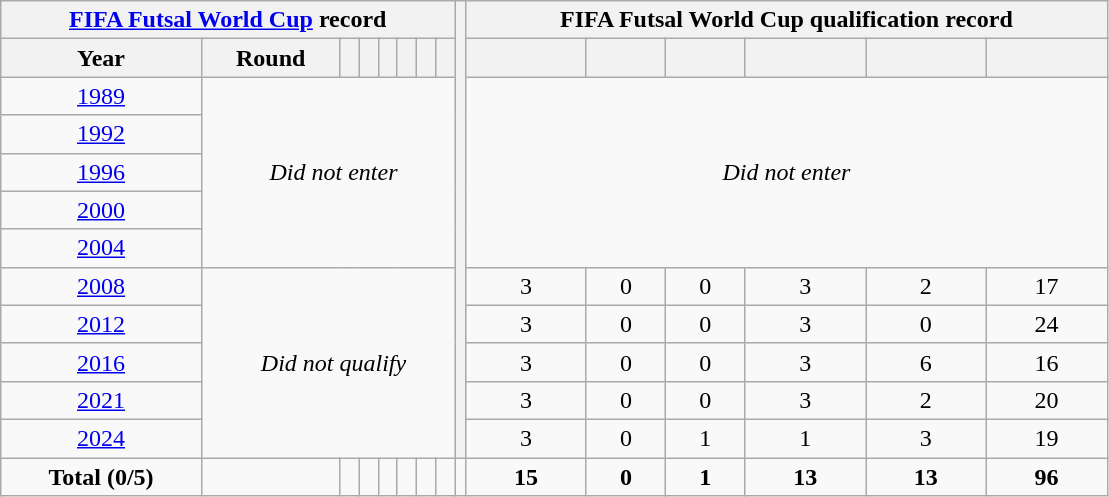<table class="wikitable" style="text-align: center">
<tr>
<th colspan="8"><a href='#'>FIFA Futsal World Cup</a> record</th>
<th rowspan="12" style="width:1%"></th>
<th colspan="6">FIFA Futsal World Cup qualification record</th>
</tr>
<tr>
<th>Year</th>
<th>Round</th>
<th></th>
<th></th>
<th></th>
<th></th>
<th></th>
<th></th>
<th></th>
<th></th>
<th></th>
<th></th>
<th></th>
<th></th>
</tr>
<tr>
<td> <a href='#'>1989</a></td>
<td colspan="8" rowspan="5"><em>Did not enter</em></td>
<td colspan="8" rowspan="5"><em>Did not enter</em></td>
</tr>
<tr>
<td> <a href='#'>1992</a></td>
</tr>
<tr>
<td> <a href='#'>1996</a></td>
</tr>
<tr>
<td> <a href='#'>2000</a></td>
</tr>
<tr>
<td> <a href='#'>2004</a></td>
</tr>
<tr>
<td> <a href='#'>2008</a></td>
<td colspan="8" rowspan="5"><em>Did not qualify</em></td>
<td>3</td>
<td>0</td>
<td>0</td>
<td>3</td>
<td>2</td>
<td>17</td>
</tr>
<tr>
<td> <a href='#'>2012</a></td>
<td>3</td>
<td>0</td>
<td>0</td>
<td>3</td>
<td>0</td>
<td>24</td>
</tr>
<tr>
<td> <a href='#'>2016</a></td>
<td>3</td>
<td>0</td>
<td>0</td>
<td>3</td>
<td>6</td>
<td>16</td>
</tr>
<tr>
<td> <a href='#'>2021</a></td>
<td>3</td>
<td>0</td>
<td>0</td>
<td>3</td>
<td>2</td>
<td>20</td>
</tr>
<tr>
<td> <a href='#'>2024</a></td>
<td>3</td>
<td>0</td>
<td>1</td>
<td>1</td>
<td>3</td>
<td>19</td>
</tr>
<tr style="font-weight: bold">
<td>Total (0/5)</td>
<td></td>
<td></td>
<td></td>
<td></td>
<td></td>
<td></td>
<td></td>
<td></td>
<td>15</td>
<td>0</td>
<td>1</td>
<td>13</td>
<td>13</td>
<td>96</td>
</tr>
</table>
